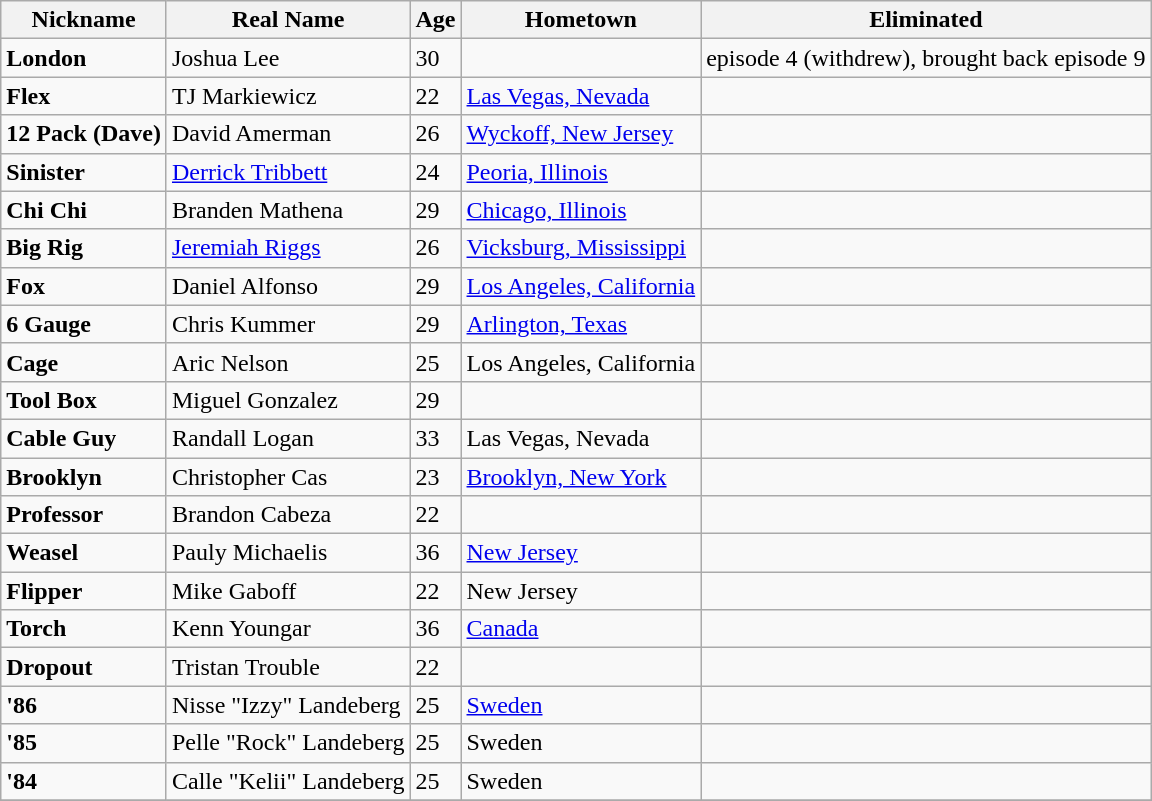<table class="wikitable sortable">
<tr>
<th>Nickname</th>
<th>Real Name</th>
<th>Age</th>
<th>Hometown</th>
<th>Eliminated</th>
</tr>
<tr>
<td><strong>London</strong></td>
<td>Joshua Lee</td>
<td>30</td>
<td></td>
<td> episode 4 (withdrew), brought back episode 9</td>
</tr>
<tr>
<td><strong>Flex</strong></td>
<td>TJ Markiewicz</td>
<td>22</td>
<td><a href='#'>Las Vegas, Nevada</a></td>
<td></td>
</tr>
<tr>
<td><strong>12 Pack (Dave)</strong></td>
<td>David Amerman</td>
<td>26</td>
<td><a href='#'>Wyckoff, New Jersey</a></td>
<td></td>
</tr>
<tr>
<td><strong>Sinister</strong></td>
<td><a href='#'>Derrick Tribbett</a></td>
<td>24</td>
<td><a href='#'>Peoria, Illinois</a></td>
<td></td>
</tr>
<tr>
<td><strong>Chi Chi</strong></td>
<td>Branden Mathena</td>
<td>29</td>
<td><a href='#'>Chicago, Illinois</a></td>
<td></td>
</tr>
<tr>
<td><strong>Big Rig</strong></td>
<td><a href='#'>Jeremiah Riggs</a></td>
<td>26</td>
<td><a href='#'>Vicksburg, Mississippi</a></td>
<td></td>
</tr>
<tr>
<td><strong>Fox</strong></td>
<td>Daniel Alfonso</td>
<td>29</td>
<td><a href='#'>Los Angeles, California</a></td>
<td></td>
</tr>
<tr>
<td><strong>6 Gauge</strong></td>
<td>Chris Kummer</td>
<td>29</td>
<td><a href='#'>Arlington, Texas</a></td>
<td></td>
</tr>
<tr>
<td><strong>Cage</strong></td>
<td>Aric Nelson</td>
<td>25</td>
<td>Los Angeles, California</td>
<td></td>
</tr>
<tr>
<td><strong>Tool Box</strong></td>
<td>Miguel Gonzalez</td>
<td>29</td>
<td></td>
<td></td>
</tr>
<tr>
<td><strong>Cable Guy</strong></td>
<td>Randall Logan</td>
<td>33</td>
<td>Las Vegas, Nevada</td>
<td></td>
</tr>
<tr>
<td><strong>Brooklyn</strong></td>
<td>Christopher Cas</td>
<td>23</td>
<td><a href='#'>Brooklyn, New York</a></td>
<td></td>
</tr>
<tr>
<td><strong>Professor</strong></td>
<td>Brandon Cabeza</td>
<td>22</td>
<td></td>
<td></td>
</tr>
<tr>
<td><strong>Weasel</strong></td>
<td>Pauly Michaelis</td>
<td>36</td>
<td><a href='#'>New Jersey</a></td>
<td></td>
</tr>
<tr>
<td><strong>Flipper</strong></td>
<td>Mike Gaboff</td>
<td>22</td>
<td>New Jersey</td>
<td></td>
</tr>
<tr>
<td><strong>Torch</strong></td>
<td>Kenn Youngar</td>
<td>36</td>
<td><a href='#'>Canada</a></td>
<td></td>
</tr>
<tr>
<td><strong>Dropout</strong></td>
<td>Tristan Trouble</td>
<td>22</td>
<td></td>
<td></td>
</tr>
<tr>
<td><strong> '86</strong></td>
<td>Nisse "Izzy" Landeberg</td>
<td>25</td>
<td><a href='#'>Sweden</a></td>
<td></td>
</tr>
<tr>
<td><strong> '85</strong></td>
<td>Pelle "Rock" Landeberg</td>
<td>25</td>
<td>Sweden</td>
<td></td>
</tr>
<tr>
<td><strong> '84</strong></td>
<td>Calle "Kelii" Landeberg</td>
<td>25</td>
<td>Sweden</td>
<td></td>
</tr>
<tr>
</tr>
</table>
